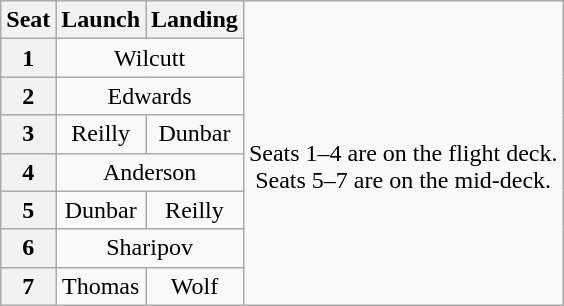<table class="wikitable" style="text-align:center">
<tr>
<th>Seat</th>
<th>Launch</th>
<th>Landing</th>
<td rowspan=8><br>Seats 1–4 are on the flight deck.<br>Seats 5–7 are on the mid-deck.</td>
</tr>
<tr>
<th>1</th>
<td colspan=2>Wilcutt</td>
</tr>
<tr>
<th>2</th>
<td colspan=2>Edwards</td>
</tr>
<tr>
<th>3</th>
<td>Reilly</td>
<td>Dunbar</td>
</tr>
<tr>
<th>4</th>
<td colspan=2>Anderson</td>
</tr>
<tr>
<th>5</th>
<td>Dunbar</td>
<td>Reilly</td>
</tr>
<tr>
<th>6</th>
<td colspan=2>Sharipov</td>
</tr>
<tr>
<th>7</th>
<td>Thomas</td>
<td>Wolf</td>
</tr>
</table>
